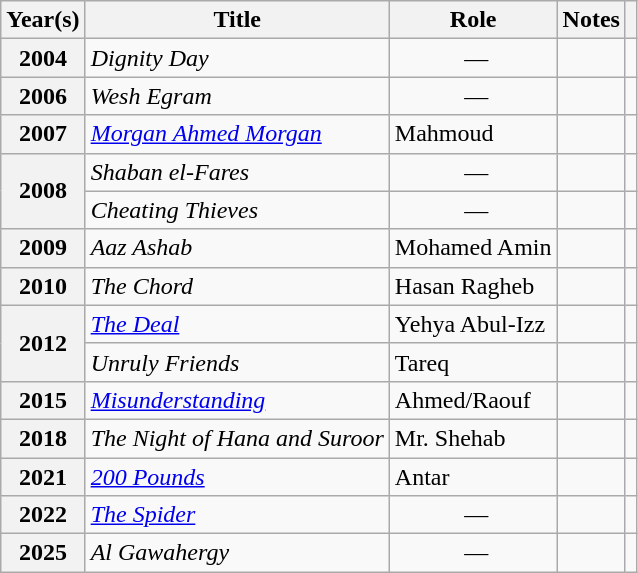<table class="wikitable plainrowheaders sortable"  style=font-size:100%>
<tr>
<th scope="col">Year(s)</th>
<th scope="col">Title</th>
<th scope="col" class="unsortable">Role</th>
<th scope="col" class="unsortable">Notes</th>
<th scope="col" class="unsortable"></th>
</tr>
<tr>
<th scope="row">2004</th>
<td><em>Dignity Day</em></td>
<td align="center"> —</td>
<td></td>
<td style="text-align:center;"></td>
</tr>
<tr>
<th scope="row">2006</th>
<td><em>Wesh Egram</em></td>
<td align="center"> —</td>
<td></td>
<td style="text-align:center;"></td>
</tr>
<tr>
<th scope="row">2007</th>
<td><em><a href='#'>Morgan Ahmed Morgan</a></em></td>
<td>Mahmoud</td>
<td></td>
<td style="text-align:center;"></td>
</tr>
<tr>
<th scope="row"  rowspan="2">2008</th>
<td><em>Shaban el-Fares</em></td>
<td align="center"> —</td>
<td></td>
<td style="text-align:center;"></td>
</tr>
<tr>
<td><em>Cheating Thieves</em></td>
<td align="center"> —</td>
<td></td>
<td style="text-align:center;"></td>
</tr>
<tr>
<th scope="row">2009</th>
<td><em>Aaz Ashab</em></td>
<td>Mohamed Amin</td>
<td></td>
<td style="text-align:center;"></td>
</tr>
<tr>
<th scope="row">2010</th>
<td><em>The Chord</em></td>
<td>Hasan Ragheb</td>
<td></td>
<td style="text-align:center;"></td>
</tr>
<tr>
<th scope="row"  rowspan="2">2012</th>
<td><em><a href='#'>The Deal</a></em></td>
<td>Yehya Abul-Izz</td>
<td></td>
<td style="text-align:center;"></td>
</tr>
<tr>
<td><em>Unruly Friends</em></td>
<td>Tareq</td>
<td></td>
<td style="text-align:center;"></td>
</tr>
<tr>
<th scope="row">2015</th>
<td><em><a href='#'>Misunderstanding</a></em></td>
<td>Ahmed/Raouf</td>
<td></td>
<td style="text-align:center;"></td>
</tr>
<tr>
<th scope="row">2018</th>
<td><em>The Night of Hana and Suroor</em></td>
<td>Mr. Shehab</td>
<td></td>
<td style="text-align:center;"></td>
</tr>
<tr>
<th scope="row">2021</th>
<td><em><a href='#'>200 Pounds</a></em></td>
<td>Antar</td>
<td></td>
<td style="text-align:center;"></td>
</tr>
<tr>
<th scope="row">2022</th>
<td><em><a href='#'>The Spider</a></em></td>
<td align="center"> —</td>
<td></td>
<td style="text-align:center;"></td>
</tr>
<tr>
<th scope="row">2025</th>
<td><em>Al Gawahergy</em></td>
<td align="center"> —</td>
<td></td>
<td style="text-align:center;"></td>
</tr>
</table>
